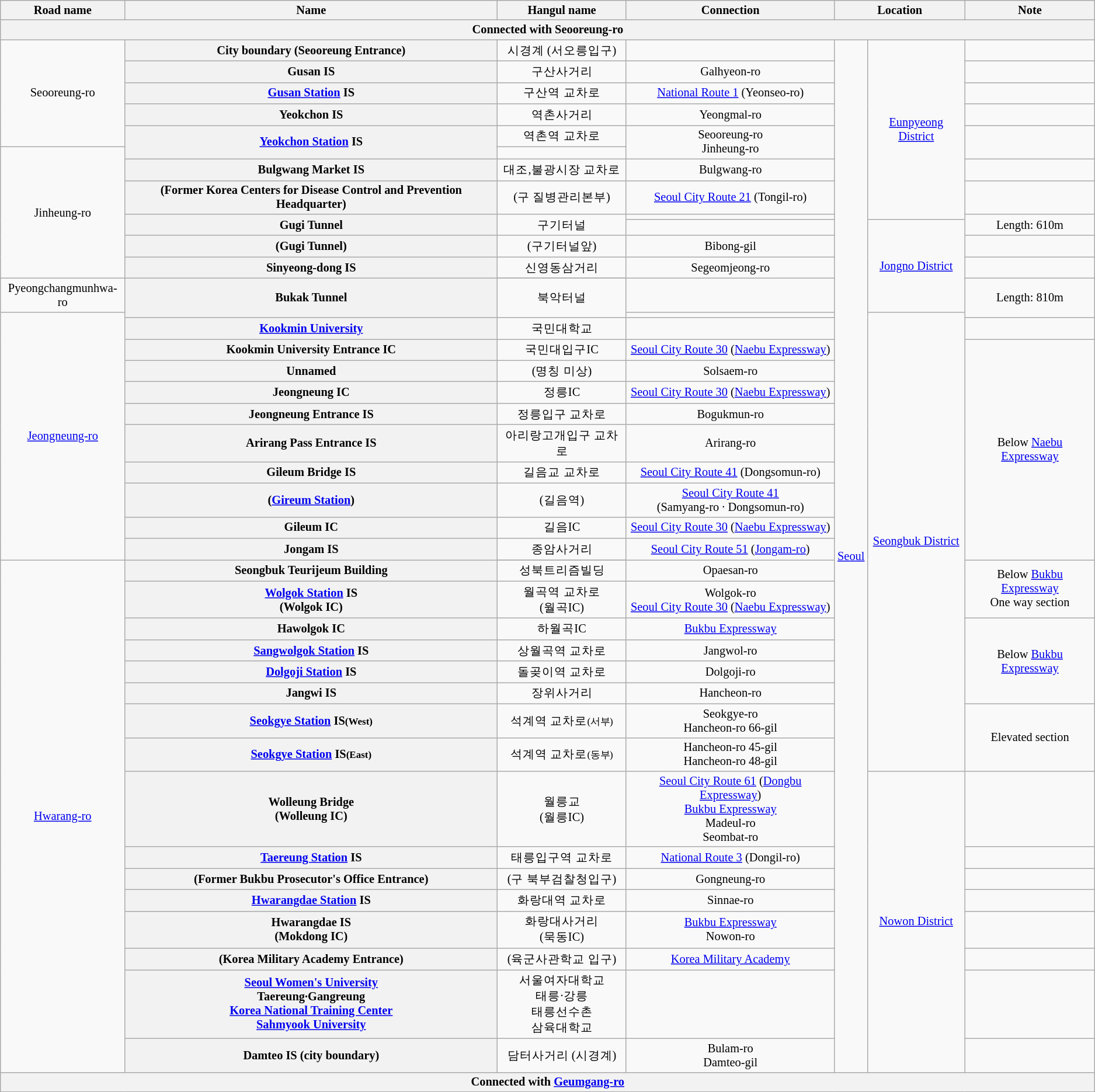<table class="wikitable" style="font-size: 85%; text-align: center;">
<tr>
<th>Road name</th>
<th>Name </th>
<th>Hangul name</th>
<th>Connection</th>
<th colspan="2">Location</th>
<th>Note</th>
</tr>
<tr>
<th colspan=7>Connected with Seooreung-ro</th>
</tr>
<tr>
<td rowspan=5>Seooreung-ro</td>
<th>City boundary (Seooreung Entrance)</th>
<td>시경계 (서오릉입구)</td>
<td></td>
<td style="width: 1.2em;" rowspan=42><a href='#'>Seoul</a></td>
<td rowspan=9><a href='#'>Eunpyeong District</a></td>
<td></td>
</tr>
<tr>
<th>Gusan IS</th>
<td>구산사거리</td>
<td>Galhyeon-ro</td>
<td></td>
</tr>
<tr>
<th><a href='#'>Gusan Station</a> IS</th>
<td>구산역 교차로</td>
<td> <a href='#'>National Route 1</a> (Yeonseo-ro)</td>
<td></td>
</tr>
<tr>
<th>Yeokchon IS</th>
<td>역촌사거리</td>
<td>Yeongmal-ro</td>
<td></td>
</tr>
<tr>
<th rowspan=2><a href='#'>Yeokchon Station</a> IS</th>
<td>역촌역 교차로</td>
<td rowspan=2>Seooreung-ro<br>Jinheung-ro</td>
<td rowspan=2></td>
</tr>
<tr>
<td rowspan=7>Jinheung-ro</td>
</tr>
<tr>
<th>Bulgwang Market IS</th>
<td>대조,불광시장 교차로</td>
<td>Bulgwang-ro</td>
<td></td>
</tr>
<tr>
<th>(Former Korea Centers for Disease Control and Prevention Headquarter)</th>
<td>(구 질병관리본부)</td>
<td><a href='#'>Seoul City Route 21</a> (Tongil-ro)</td>
<td></td>
</tr>
<tr>
<th rowspan=2>Gugi Tunnel</th>
<td rowspan=2>구기터널</td>
<td></td>
<td rowspan=2>Length: 610m</td>
</tr>
<tr>
<td></td>
<td rowspan=5><a href='#'>Jongno District</a></td>
</tr>
<tr>
<th>(Gugi Tunnel)</th>
<td>(구기터널앞)</td>
<td>Bibong-gil</td>
<td></td>
</tr>
<tr>
<th rowspan=2>Sinyeong-dong IS</th>
<td>신영동삼거리</td>
<td rowspan=2>Segeomjeong-ro</td>
<td rowspan=2></td>
</tr>
<tr>
<td rowspan=2>Pyeongchangmunhwa-ro</td>
</tr>
<tr>
<th rowspan=2>Bukak Tunnel</th>
<td rowspan=2>북악터널</td>
<td></td>
<td rowspan=2>Length: 810m</td>
</tr>
<tr>
<td rowspan=11><a href='#'>Jeongneung-ro</a></td>
<td></td>
<td rowspan=20><a href='#'>Seongbuk District</a></td>
</tr>
<tr>
<th><a href='#'>Kookmin University</a></th>
<td>국민대학교</td>
<td></td>
<td></td>
</tr>
<tr>
<th>Kookmin University Entrance IC</th>
<td>국민대입구IC</td>
<td><a href='#'>Seoul City Route 30</a> (<a href='#'>Naebu Expressway</a>)</td>
<td rowspan=10>Below <a href='#'>Naebu Expressway</a></td>
</tr>
<tr>
<th>Unnamed</th>
<td>(명칭 미상)</td>
<td>Solsaem-ro</td>
</tr>
<tr>
<th>Jeongneung IC</th>
<td>정릉IC</td>
<td><a href='#'>Seoul City Route 30</a> (<a href='#'>Naebu Expressway</a>)</td>
</tr>
<tr>
<th>Jeongneung Entrance IS</th>
<td>정릉입구 교차로</td>
<td>Bogukmun-ro</td>
</tr>
<tr>
<th>Arirang Pass Entrance IS</th>
<td>아리랑고개입구 교차로</td>
<td>Arirang-ro</td>
</tr>
<tr>
<th>Gileum Bridge IS</th>
<td>길음교 교차로</td>
<td><a href='#'>Seoul City Route 41</a> (Dongsomun-ro)</td>
</tr>
<tr>
<th>(<a href='#'>Gireum Station</a>)</th>
<td>(길음역)</td>
<td><a href='#'>Seoul City Route 41</a><br>(Samyang-ro · Dongsomun-ro)</td>
</tr>
<tr>
<th>Gileum IC</th>
<td>길음IC</td>
<td><a href='#'>Seoul City Route 30</a> (<a href='#'>Naebu Expressway</a>)</td>
</tr>
<tr>
<th rowspan=2>Jongam IS</th>
<td>종암사거리</td>
<td rowspan=2><a href='#'>Seoul City Route 51</a> (<a href='#'>Jongam-ro</a>)</td>
</tr>
<tr>
<td rowspan=17><a href='#'>Hwarang-ro</a></td>
</tr>
<tr>
<th>Seongbuk Teurijeum Building</th>
<td>성북트리즘빌딩</td>
<td>Opaesan-ro</td>
<td rowspan=2>Below <a href='#'>Bukbu Expressway</a><br>One way section</td>
</tr>
<tr>
<th><a href='#'>Wolgok Station</a> IS<br>(Wolgok IC)</th>
<td>월곡역 교차로<br>(월곡IC)</td>
<td>Wolgok-ro<br><a href='#'>Seoul City Route 30</a> (<a href='#'>Naebu Expressway</a>)</td>
</tr>
<tr>
<th>Hawolgok IC</th>
<td>하월곡IC</td>
<td><a href='#'>Bukbu Expressway</a></td>
<td rowspan=4>Below <a href='#'>Bukbu Expressway</a></td>
</tr>
<tr>
<th><a href='#'>Sangwolgok Station</a> IS</th>
<td>상월곡역 교차로</td>
<td>Jangwol-ro</td>
</tr>
<tr>
<th><a href='#'>Dolgoji Station</a> IS</th>
<td>돌곶이역 교차로</td>
<td>Dolgoji-ro</td>
</tr>
<tr>
<th>Jangwi IS</th>
<td>장위사거리</td>
<td>Hancheon-ro</td>
</tr>
<tr>
<th><a href='#'>Seokgye Station</a> IS<small>(West)</small></th>
<td>석계역 교차로<small>(서부)</small></td>
<td>Seokgye-ro<br>Hancheon-ro 66-gil</td>
<td rowspan=2>Elevated section</td>
</tr>
<tr>
<th><a href='#'>Seokgye Station</a> IS<small>(East)</small></th>
<td>석계역 교차로<small>(동부)</small></td>
<td>Hancheon-ro 45-gil<br>Hancheon-ro 48-gil</td>
</tr>
<tr>
<th>Wolleung Bridge<br>(Wolleung IC)</th>
<td>월릉교<br>(월릉IC)</td>
<td><a href='#'>Seoul City Route 61</a> (<a href='#'>Dongbu Expressway</a>)<br><a href='#'>Bukbu Expressway</a><br>Madeul-ro<br>Seombat-ro</td>
<td rowspan=8><a href='#'>Nowon District</a></td>
<td></td>
</tr>
<tr>
<th><a href='#'>Taereung Station</a> IS</th>
<td>태릉입구역 교차로</td>
<td> <a href='#'>National Route 3</a> (Dongil-ro)</td>
<td></td>
</tr>
<tr>
<th>(Former Bukbu Prosecutor's Office Entrance)</th>
<td>(구 북부검찰청입구)</td>
<td>Gongneung-ro</td>
<td></td>
</tr>
<tr>
<th><a href='#'>Hwarangdae Station</a> IS</th>
<td>화랑대역 교차로</td>
<td>Sinnae-ro</td>
<td></td>
</tr>
<tr>
<th>Hwarangdae IS<br>(Mokdong IC)</th>
<td>화랑대사거리<br>(묵동IC)</td>
<td><a href='#'>Bukbu Expressway</a><br>Nowon-ro</td>
<td></td>
</tr>
<tr>
<th>(Korea Military Academy Entrance)</th>
<td>(육군사관학교 입구)</td>
<td><a href='#'>Korea Military Academy</a></td>
<td></td>
</tr>
<tr>
<th><a href='#'>Seoul Women's University</a><br>Taereung·Gangreung<br><a href='#'>Korea National Training Center</a><br><a href='#'>Sahmyook University</a></th>
<td>서울여자대학교<br>태릉·강릉<br>태릉선수촌<br>삼육대학교</td>
<td></td>
<td></td>
</tr>
<tr>
<th>Damteo IS (city boundary)</th>
<td>담터사거리 (시경계)</td>
<td>Bulam-ro<br>Damteo-gil</td>
<td></td>
</tr>
<tr>
<th colspan=7>Connected with <a href='#'>Geumgang-ro</a></th>
</tr>
</table>
